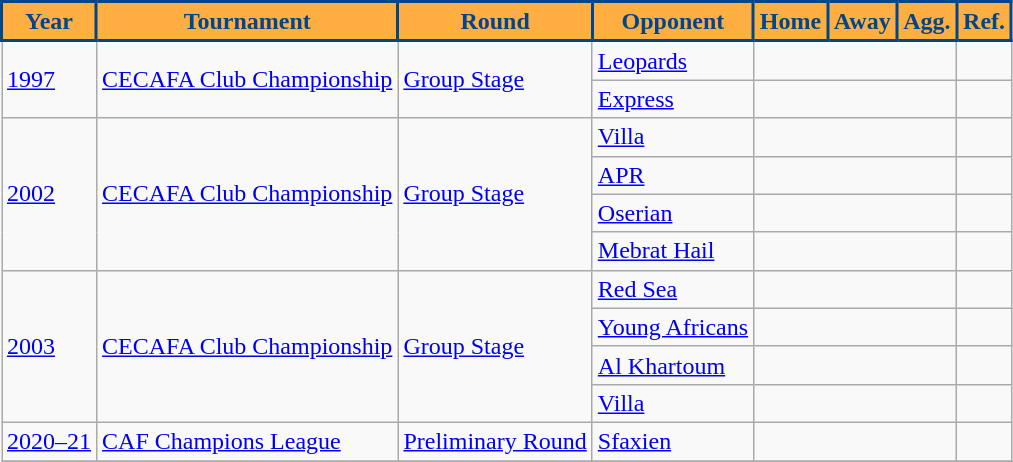<table class="wikitable">
<tr>
<th style="background:#FFAE42; color:#00468C; border:2px solid #00468C;" scope="col">Year</th>
<th style="background:#FFAE42; color:#00468C; border:2px solid #00468C;" scope="col">Tournament</th>
<th style="background:#FFAE42; color:#00468C; border:2px solid #00468C;" scope="col">Round</th>
<th style="background:#FFAE42; color:#00468C; border:2px solid #00468C;" scope="col">Opponent</th>
<th style="background:#FFAE42; color:#00468C; border:2px solid #00468C;" scope="col">Home</th>
<th style="background:#FFAE42; color:#00468C; border:2px solid #00468C;" scope="col">Away</th>
<th style="background:#FFAE42; color:#00468C; border:2px solid #00468C;" scope="col">Agg.</th>
<th style="background:#FFAE42; color:#00468C; border:2px solid #00468C;" scope="col">Ref.</th>
</tr>
<tr>
<td rowspan=2><a href='#'>1997</a></td>
<td rowspan=2><a href='#'>CECAFA Club Championship</a></td>
<td rowspan=2><a href='#'>Group Stage</a></td>
<td> <a href='#'>Leopards</a></td>
<td colspan=3></td>
<td></td>
</tr>
<tr>
<td> <a href='#'>Express</a></td>
<td colspan=3></td>
<td></td>
</tr>
<tr>
<td rowspan=4><a href='#'>2002</a></td>
<td rowspan=4><a href='#'>CECAFA Club Championship</a></td>
<td rowspan=4><a href='#'>Group Stage</a></td>
<td> <a href='#'>Villa</a></td>
<td colspan=3></td>
<td></td>
</tr>
<tr>
<td> <a href='#'>APR</a></td>
<td colspan=3></td>
<td></td>
</tr>
<tr>
<td> <a href='#'>Oserian</a></td>
<td colspan=3></td>
<td></td>
</tr>
<tr>
<td> <a href='#'>Mebrat Hail</a></td>
<td colspan=3></td>
<td></td>
</tr>
<tr>
<td rowspan=4><a href='#'>2003</a></td>
<td rowspan=4><a href='#'>CECAFA Club Championship</a></td>
<td rowspan=4><a href='#'>Group Stage</a></td>
<td> <a href='#'>Red Sea</a></td>
<td colspan=3></td>
<td></td>
</tr>
<tr>
<td> <a href='#'>Young Africans</a></td>
<td colspan=3></td>
<td></td>
</tr>
<tr>
<td> <a href='#'>Al Khartoum</a></td>
<td colspan=3></td>
<td></td>
</tr>
<tr>
<td> <a href='#'>Villa</a></td>
<td colspan=3></td>
<td></td>
</tr>
<tr>
<td><a href='#'>2020–21</a></td>
<td><a href='#'>CAF Champions League</a></td>
<td><a href='#'>Preliminary Round</a></td>
<td> <a href='#'>Sfaxien</a></td>
<td colspan=3></td>
<td></td>
</tr>
<tr>
</tr>
</table>
